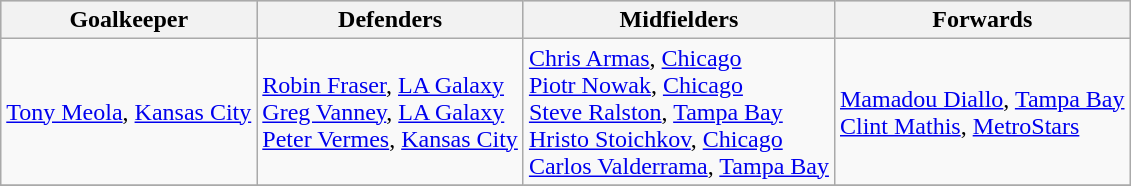<table class="wikitable">
<tr style="background:#cccccc;">
<th>Goalkeeper</th>
<th>Defenders</th>
<th>Midfielders</th>
<th>Forwards</th>
</tr>
<tr>
<td> <a href='#'>Tony Meola</a>, <a href='#'>Kansas City</a></td>
<td> <a href='#'>Robin Fraser</a>, <a href='#'>LA Galaxy</a> <br> <a href='#'>Greg Vanney</a>, <a href='#'>LA Galaxy</a><br> <a href='#'>Peter Vermes</a>, <a href='#'>Kansas City</a></td>
<td> <a href='#'>Chris Armas</a>, <a href='#'>Chicago</a> <br> <a href='#'>Piotr Nowak</a>, <a href='#'>Chicago</a> <br> <a href='#'>Steve Ralston</a>, <a href='#'>Tampa Bay</a><br> <a href='#'>Hristo Stoichkov</a>, <a href='#'>Chicago</a><br> <a href='#'>Carlos Valderrama</a>, <a href='#'>Tampa Bay</a></td>
<td> <a href='#'>Mamadou Diallo</a>, <a href='#'>Tampa Bay</a><br> <a href='#'>Clint Mathis</a>, <a href='#'>MetroStars</a></td>
</tr>
<tr style="background:#f4f4f4;">
</tr>
</table>
